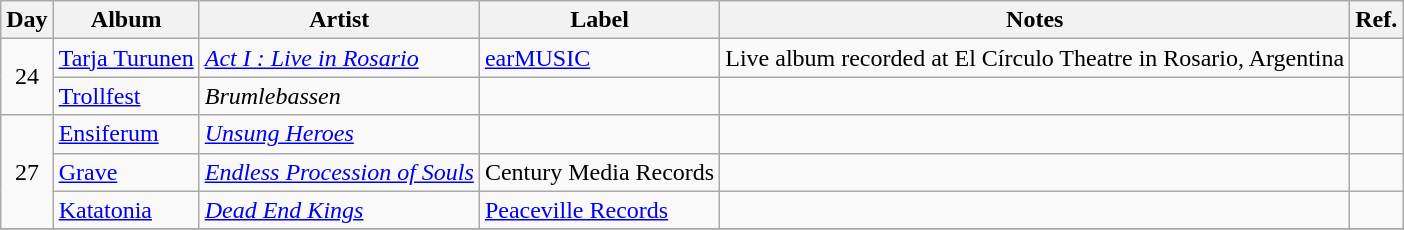<table class="wikitable">
<tr>
<th>Day</th>
<th>Album</th>
<th>Artist</th>
<th>Label</th>
<th>Notes</th>
<th>Ref.</th>
</tr>
<tr>
<td rowspan="2" style="text-align:center;">24</td>
<td><a href='#'>Tarja Turunen</a></td>
<td><em><a href='#'>Act I : Live in Rosario</a></em></td>
<td><a href='#'>earMUSIC</a></td>
<td>Live album recorded at El Círculo Theatre in Rosario, Argentina</td>
<td></td>
</tr>
<tr>
<td><a href='#'>Trollfest</a></td>
<td><em>Brumlebassen</em></td>
<td></td>
<td></td>
<td></td>
</tr>
<tr>
<td rowspan="3" style="text-align:center;">27</td>
<td><a href='#'>Ensiferum</a></td>
<td><em><a href='#'>Unsung Heroes</a></em></td>
<td></td>
<td></td>
<td></td>
</tr>
<tr>
<td><a href='#'>Grave</a></td>
<td><em><a href='#'>Endless Procession of Souls</a></em></td>
<td>Century Media Records</td>
<td></td>
<td></td>
</tr>
<tr>
<td><a href='#'>Katatonia</a></td>
<td><em><a href='#'>Dead End Kings</a></em></td>
<td><a href='#'>Peaceville Records</a></td>
<td></td>
<td></td>
</tr>
<tr>
</tr>
</table>
